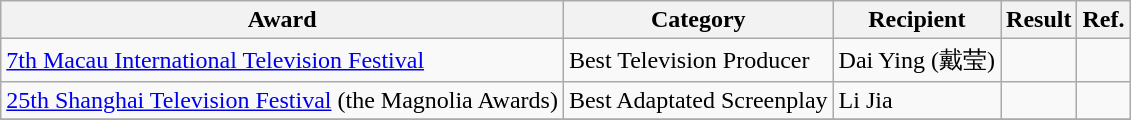<table class="wikitable">
<tr>
<th>Award</th>
<th>Category</th>
<th>Recipient</th>
<th>Result</th>
<th>Ref.</th>
</tr>
<tr>
<td rowspan=1><a href='#'>7th Macau International Television Festival</a></td>
<td>Best Television Producer</td>
<td>Dai Ying (戴莹)</td>
<td></td>
<td></td>
</tr>
<tr>
<td rowspan=1><a href='#'>25th Shanghai Television Festival</a> (the Magnolia Awards)</td>
<td>Best Adaptated Screenplay</td>
<td>Li Jia</td>
<td></td>
<td rowspan=1></td>
</tr>
<tr>
</tr>
</table>
